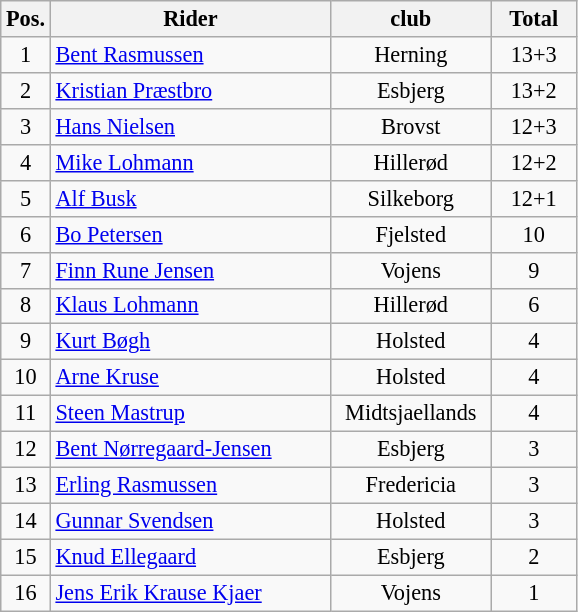<table class=wikitable style="font-size:93%;">
<tr>
<th width=25px>Pos.</th>
<th width=180px>Rider</th>
<th width=100px>club</th>
<th width=50px>Total</th>
</tr>
<tr align=center>
<td>1</td>
<td align=left><a href='#'>Bent Rasmussen</a></td>
<td>Herning</td>
<td>13+3</td>
</tr>
<tr align=center>
<td>2</td>
<td align=left><a href='#'>Kristian Præstbro</a></td>
<td>Esbjerg</td>
<td>13+2</td>
</tr>
<tr align=center>
<td>3</td>
<td align=left><a href='#'>Hans Nielsen</a></td>
<td>Brovst</td>
<td>12+3</td>
</tr>
<tr align=center>
<td>4</td>
<td align=left><a href='#'>Mike Lohmann</a></td>
<td>Hillerød</td>
<td>12+2</td>
</tr>
<tr align=center>
<td>5</td>
<td align=left><a href='#'>Alf Busk</a></td>
<td>Silkeborg</td>
<td>12+1</td>
</tr>
<tr align=center>
<td>6</td>
<td align=left><a href='#'>Bo Petersen</a></td>
<td>Fjelsted</td>
<td>10</td>
</tr>
<tr align=center>
<td>7</td>
<td align=left><a href='#'>Finn Rune Jensen</a></td>
<td>Vojens</td>
<td>9</td>
</tr>
<tr align=center>
<td>8</td>
<td align=left><a href='#'>Klaus Lohmann</a></td>
<td>Hillerød</td>
<td>6</td>
</tr>
<tr align=center>
<td>9</td>
<td align=left><a href='#'>Kurt Bøgh</a></td>
<td>Holsted</td>
<td>4</td>
</tr>
<tr align=center>
<td>10</td>
<td align=left><a href='#'>Arne Kruse</a></td>
<td>Holsted</td>
<td>4</td>
</tr>
<tr align=center>
<td>11</td>
<td align=left><a href='#'>Steen Mastrup</a></td>
<td>Midtsjaellands</td>
<td>4</td>
</tr>
<tr align=center>
<td>12</td>
<td align=left><a href='#'>Bent Nørregaard-Jensen</a></td>
<td>Esbjerg</td>
<td>3</td>
</tr>
<tr align=center>
<td>13</td>
<td align=left><a href='#'>Erling Rasmussen</a></td>
<td>Fredericia</td>
<td>3</td>
</tr>
<tr align=center>
<td>14</td>
<td align=left><a href='#'>Gunnar Svendsen</a></td>
<td>Holsted</td>
<td>3</td>
</tr>
<tr align=center>
<td>15</td>
<td align=left><a href='#'>Knud Ellegaard</a></td>
<td>Esbjerg</td>
<td>2</td>
</tr>
<tr align=center>
<td>16</td>
<td align=left><a href='#'>Jens Erik Krause Kjaer</a></td>
<td>Vojens</td>
<td>1</td>
</tr>
</table>
